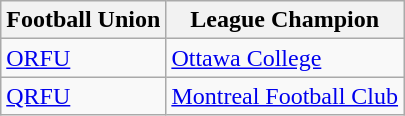<table class="wikitable">
<tr>
<th scope="col">Football Union</th>
<th scope="col">League Champion</th>
</tr>
<tr>
<td><a href='#'>ORFU</a></td>
<td><a href='#'>Ottawa College</a></td>
</tr>
<tr>
<td><a href='#'>QRFU</a></td>
<td><a href='#'>Montreal Football Club</a></td>
</tr>
</table>
